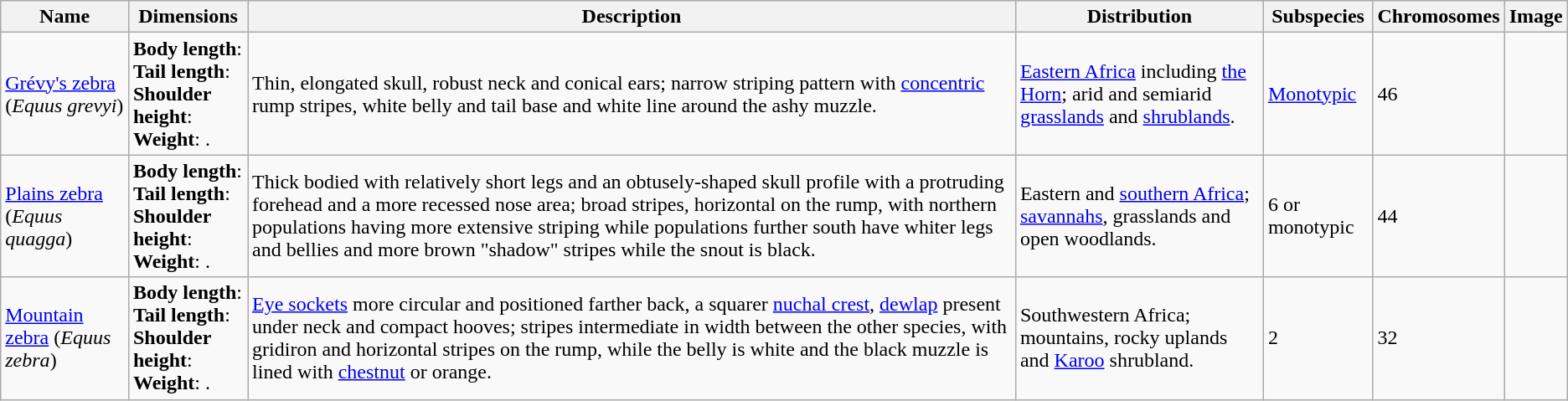<table class="wikitable">
<tr>
<th>Name</th>
<th>Dimensions</th>
<th>Description</th>
<th>Distribution</th>
<th>Subspecies</th>
<th>Chromosomes</th>
<th>Image</th>
</tr>
<tr>
<td><a href='#'>Grévy's zebra</a> (<em>Equus grevyi</em>)</td>
<td><strong>Body length</strong>: <br><strong>Tail length</strong>: <br><strong>Shoulder height</strong>: <br><strong>Weight</strong>: .</td>
<td>Thin, elongated skull, robust neck and conical ears; narrow striping pattern with <a href='#'>concentric</a> rump stripes, white belly and tail base and white line around the ashy muzzle.</td>
<td><a href='#'>Eastern Africa</a> including <a href='#'>the Horn</a>; arid and semiarid <a href='#'>grasslands</a> and <a href='#'>shrublands</a>.</td>
<td><a href='#'>Monotypic</a></td>
<td>46</td>
<td></td>
</tr>
<tr>
<td><a href='#'>Plains zebra</a> (<em>Equus quagga</em>)</td>
<td><strong>Body length</strong>: <br><strong>Tail length</strong>: <br><strong>Shoulder height</strong>: <br><strong>Weight</strong>: .</td>
<td>Thick bodied with relatively short legs and an obtusely-shaped skull profile with a protruding forehead and a more recessed nose area; broad stripes, horizontal on the rump, with northern populations having more extensive striping while populations further south have whiter legs and bellies and more brown "shadow" stripes while the snout is black.</td>
<td>Eastern and <a href='#'>southern Africa</a>; <a href='#'>savannahs</a>, grasslands and open woodlands.</td>
<td>6 or monotypic</td>
<td>44</td>
<td></td>
</tr>
<tr>
<td><a href='#'>Mountain zebra</a> (<em>Equus zebra</em>)</td>
<td><strong>Body length</strong>: <br><strong>Tail length</strong>: <br><strong>Shoulder height</strong>: <br><strong>Weight</strong>: .</td>
<td><a href='#'>Eye sockets</a> more circular and positioned farther back, a squarer <a href='#'>nuchal crest</a>, <a href='#'>dewlap</a> present under neck and compact hooves; stripes intermediate in width between the other species, with gridiron and horizontal stripes on the rump, while the belly is white and the black muzzle is lined with <a href='#'>chestnut</a> or orange.</td>
<td>Southwestern Africa; mountains, rocky uplands and <a href='#'>Karoo</a> shrubland.</td>
<td>2</td>
<td>32</td>
<td></td>
</tr>
</table>
